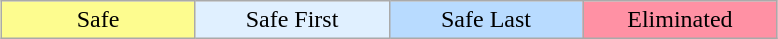<table class="wikitable" style="margin:1em auto; text-align:center;">
<tr>
<td bgcolor="#FDFC8F" width="15%">Safe</td>
<td bgcolor="E0F0FF" width="15%">Safe First</td>
<td bgcolor="B8DBFF" width="15%">Safe Last</td>
<td bgcolor="#FF91A4" width="15%">Eliminated</td>
</tr>
</table>
